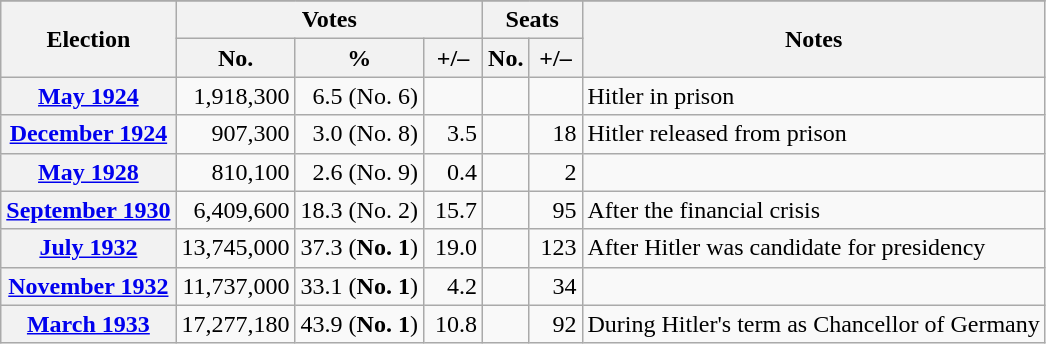<table class="wikitable" style="text-align: right">
<tr>
</tr>
<tr>
<th rowspan="2">Election</th>
<th colspan="3">Votes</th>
<th colspan="2">Seats</th>
<th rowspan="2">Notes</th>
</tr>
<tr>
<th>No.</th>
<th>%</th>
<th>+/–</th>
<th>No.</th>
<th>+/–</th>
</tr>
<tr>
<th><a href='#'>May 1924</a><br></th>
<td>1,918,300</td>
<td>6.5 (No. 6)</td>
<td></td>
<td></td>
<td></td>
<td style="text-align:left;">Hitler in prison</td>
</tr>
<tr>
<th><a href='#'>December 1924</a><br></th>
<td>907,300</td>
<td>3.0 (No. 8)</td>
<td> 3.5</td>
<td></td>
<td> 18</td>
<td style="text-align:left;">Hitler released from prison</td>
</tr>
<tr>
<th><a href='#'>May 1928</a></th>
<td>810,100</td>
<td>2.6 (No. 9)</td>
<td> 0.4</td>
<td></td>
<td> 2</td>
<td style="text-align:left;"></td>
</tr>
<tr>
<th><a href='#'>September 1930</a></th>
<td>6,409,600</td>
<td>18.3 (No. 2)</td>
<td> 15.7</td>
<td></td>
<td> 95</td>
<td style="text-align:left;">After the financial crisis</td>
</tr>
<tr>
<th><a href='#'>July 1932</a></th>
<td>13,745,000</td>
<td>37.3 (<strong>No. 1</strong>)</td>
<td> 19.0</td>
<td></td>
<td> 123</td>
<td style="text-align:left;">After Hitler was candidate for presidency</td>
</tr>
<tr>
<th><a href='#'>November 1932</a></th>
<td>11,737,000</td>
<td>33.1 (<strong>No. 1</strong>)</td>
<td> 4.2</td>
<td></td>
<td> 34</td>
<td style="text-align:left;"> </td>
</tr>
<tr>
<th><a href='#'>March 1933</a></th>
<td>17,277,180</td>
<td>43.9 (<strong>No. 1</strong>)</td>
<td> 10.8</td>
<td></td>
<td> 92</td>
<td style="text-align:left;">During Hitler's term as Chancellor of Germany</td>
</tr>
</table>
